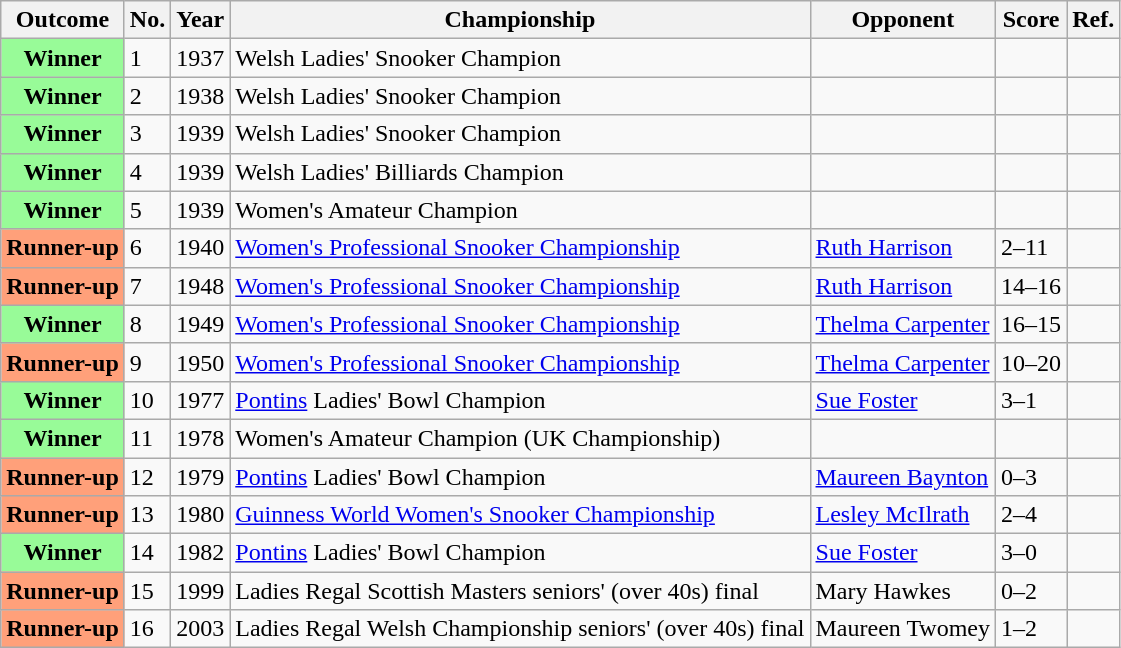<table class="wikitable">
<tr>
<th>Outcome</th>
<th>No.</th>
<th>Year</th>
<th>Championship</th>
<th>Opponent</th>
<th>Score</th>
<th>Ref.</th>
</tr>
<tr>
<th scope="row" style="background:#98FB98">Winner</th>
<td>1</td>
<td>1937</td>
<td>Welsh Ladies' Snooker Champion</td>
<td></td>
<td></td>
<td></td>
</tr>
<tr>
<th scope="row" style="background:#98FB98">Winner</th>
<td>2</td>
<td>1938</td>
<td>Welsh Ladies' Snooker Champion</td>
<td></td>
<td></td>
<td></td>
</tr>
<tr>
<th scope="row" style="background:#98FB98">Winner</th>
<td>3</td>
<td>1939</td>
<td>Welsh Ladies' Snooker Champion</td>
<td></td>
<td></td>
<td></td>
</tr>
<tr>
<th scope="row" style="background:#98FB98">Winner</th>
<td>4</td>
<td>1939</td>
<td>Welsh Ladies' Billiards Champion</td>
<td></td>
<td></td>
<td></td>
</tr>
<tr>
<th scope="row" style="background:#98FB98">Winner</th>
<td>5</td>
<td>1939</td>
<td>Women's Amateur Champion</td>
<td></td>
<td></td>
<td></td>
</tr>
<tr>
<th scope="row" style="background:#ffa07a;">Runner-up</th>
<td>6</td>
<td>1940</td>
<td><a href='#'>Women's Professional Snooker Championship</a></td>
<td><a href='#'>Ruth Harrison</a></td>
<td>2–11</td>
<td></td>
</tr>
<tr>
<th scope="row" style="background:#ffa07a;">Runner-up</th>
<td>7</td>
<td>1948</td>
<td><a href='#'>Women's Professional Snooker Championship</a></td>
<td><a href='#'>Ruth Harrison</a></td>
<td>14–16</td>
<td></td>
</tr>
<tr>
<th scope="row" style="background:#98FB98">Winner</th>
<td>8</td>
<td>1949</td>
<td><a href='#'>Women's Professional Snooker Championship</a></td>
<td><a href='#'>Thelma Carpenter</a></td>
<td>16–15</td>
<td></td>
</tr>
<tr>
<th scope="row" style="background:#ffa07a;">Runner-up</th>
<td>9</td>
<td>1950</td>
<td><a href='#'>Women's Professional Snooker Championship</a></td>
<td><a href='#'>Thelma Carpenter</a></td>
<td>10–20</td>
<td></td>
</tr>
<tr>
<th scope="row" style="background:#98FB98">Winner</th>
<td>10</td>
<td>1977</td>
<td><a href='#'>Pontins</a> Ladies' Bowl Champion</td>
<td><a href='#'>Sue Foster</a></td>
<td>3–1</td>
<td></td>
</tr>
<tr>
<th scope="row" style="background:#98FB98">Winner</th>
<td>11</td>
<td>1978</td>
<td>Women's Amateur Champion (UK Championship)</td>
<td></td>
<td></td>
<td></td>
</tr>
<tr>
<th scope="row" style="background:#ffa07a;">Runner-up</th>
<td>12</td>
<td>1979</td>
<td><a href='#'>Pontins</a> Ladies' Bowl Champion</td>
<td><a href='#'>Maureen Baynton</a></td>
<td>0–3</td>
<td></td>
</tr>
<tr>
<th scope="row" style="background:#ffa07a;">Runner-up</th>
<td>13</td>
<td>1980</td>
<td><a href='#'>Guinness World Women's Snooker Championship</a></td>
<td><a href='#'>Lesley McIlrath</a></td>
<td>2–4</td>
<td></td>
</tr>
<tr>
<th scope="row" style="background:#98FB98">Winner</th>
<td>14</td>
<td>1982</td>
<td><a href='#'>Pontins</a> Ladies' Bowl Champion</td>
<td><a href='#'>Sue Foster</a></td>
<td>3–0</td>
<td></td>
</tr>
<tr>
<th scope="row" style="background:#ffa07a;">Runner-up</th>
<td>15</td>
<td>1999</td>
<td>Ladies Regal Scottish Masters seniors' (over 40s) final</td>
<td>Mary Hawkes</td>
<td>0–2</td>
<td></td>
</tr>
<tr>
<th scope="row" style="background:#ffa07a;">Runner-up</th>
<td>16</td>
<td>2003</td>
<td>Ladies Regal Welsh Championship seniors' (over 40s) final</td>
<td>Maureen Twomey</td>
<td>1–2</td>
<td></td>
</tr>
</table>
